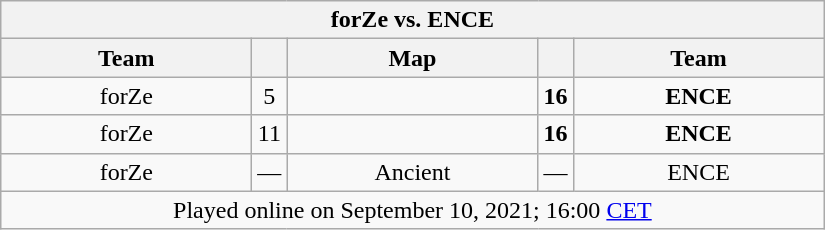<table class="wikitable plainrowheaders" style="text-align:center;">
<tr>
<th scope="col" colspan="5">forZe vs. ENCE</th>
</tr>
<tr>
<th scope="col" style="width:10em;">Team</th>
<th scope="col"></th>
<th scope="col" style="width:10em;">Map</th>
<th scope="col"></th>
<th scope="col" style="width:10em;">Team</th>
</tr>
<tr>
<td>forZe</td>
<td>5</td>
<td></td>
<td><strong>16</strong></td>
<td><strong>ENCE</strong></td>
</tr>
<tr>
<td>forZe</td>
<td>11</td>
<td></td>
<td><strong>16</strong></td>
<td><strong>ENCE</strong></td>
</tr>
<tr>
<td>forZe</td>
<td>—</td>
<td>Ancient</td>
<td>—</td>
<td>ENCE</td>
</tr>
<tr>
<td colspan="5">Played online on September 10, 2021; 16:00 <a href='#'>CET</a></td>
</tr>
</table>
